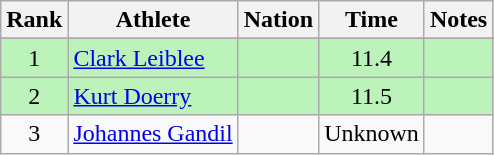<table class="wikitable sortable" style="text-align:center">
<tr>
<th>Rank</th>
<th>Athlete</th>
<th>Nation</th>
<th>Time</th>
<th>Notes</th>
</tr>
<tr>
</tr>
<tr style="background:#bbf3bb;">
<td>1</td>
<td align=left><a href='#'>Clark Leiblee</a></td>
<td align=left></td>
<td>11.4</td>
<td></td>
</tr>
<tr style="background:#bbf3bb;">
<td>2</td>
<td align=left><a href='#'>Kurt Doerry</a></td>
<td align=left></td>
<td>11.5</td>
<td></td>
</tr>
<tr>
<td>3</td>
<td align=left><a href='#'>Johannes Gandil</a></td>
<td align=left></td>
<td>Unknown</td>
<td></td>
</tr>
</table>
